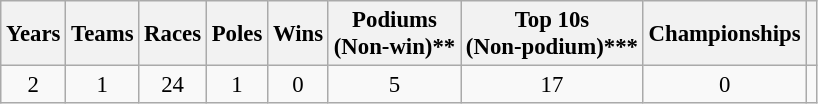<table class="wikitable" style="text-align:center; font-size:95%">
<tr>
<th scope="col">Years</th>
<th scope="col">Teams</th>
<th scope="col">Races</th>
<th scope="col">Poles</th>
<th scope="col">Wins</th>
<th scope="col">Podiums<br>(Non-win)**</th>
<th scope="col">Top 10s<br>(Non-podium)***</th>
<th scope="col">Championships</th>
<th scope="col"></th>
</tr>
<tr>
<td>2</td>
<td>1</td>
<td>24</td>
<td>1</td>
<td>0</td>
<td>5</td>
<td>17</td>
<td>0</td>
<td></td>
</tr>
</table>
